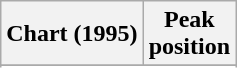<table class="wikitable sortable">
<tr>
<th align="left">Chart (1995)</th>
<th align="center">Peak<br>position</th>
</tr>
<tr>
</tr>
<tr>
</tr>
<tr>
</tr>
</table>
